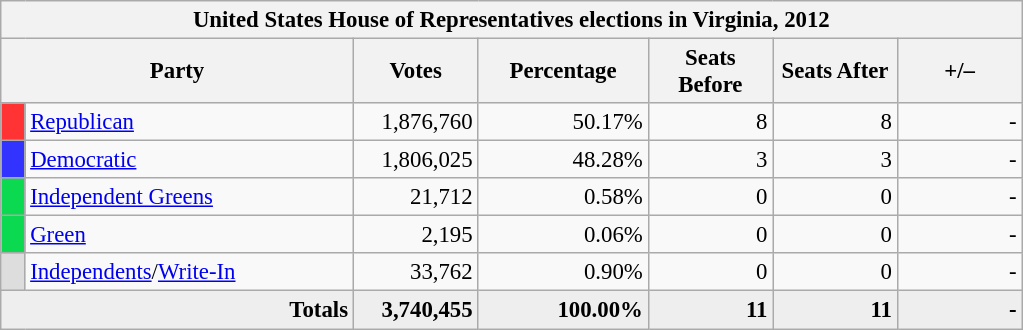<table class="wikitable" style="font-size: 95%;">
<tr>
<th colspan="7">United States House of Representatives elections in Virginia, 2012</th>
</tr>
<tr>
<th colspan=2 style="width: 15em">Party</th>
<th style="width: 5em">Votes</th>
<th style="width: 7em">Percentage</th>
<th style="width: 5em">Seats Before</th>
<th style="width: 5em">Seats After</th>
<th style="width: 5em">+/–</th>
</tr>
<tr>
<th style="background-color:#FF3333; width: 3px"></th>
<td style="width: 130px"><a href='#'>Republican</a></td>
<td align="right">1,876,760</td>
<td align="right">50.17%</td>
<td align="right">8</td>
<td align="right">8</td>
<td align="right">-</td>
</tr>
<tr>
<th style="background-color:#3333FF; width: 3px"></th>
<td style="width: 130px"><a href='#'>Democratic</a></td>
<td align="right">1,806,025</td>
<td align="right">48.28%</td>
<td align="right">3</td>
<td align="right">3</td>
<td align="right">-</td>
</tr>
<tr>
<th style="background-color:#0BDA51; width: 3px"></th>
<td style="width: 130px"><a href='#'>Independent Greens</a></td>
<td align="right">21,712</td>
<td align="right">0.58%</td>
<td align="right">0</td>
<td align="right">0</td>
<td align="right">-</td>
</tr>
<tr>
<th style="background-color:#0BDA51; width: 3px"></th>
<td style="width: 130px"><a href='#'>Green</a></td>
<td align="right">2,195</td>
<td align="right">0.06%</td>
<td align="right">0</td>
<td align="right">0</td>
<td align="right">-</td>
</tr>
<tr>
<th style="background-color:#DDDDDD; width: 3px"></th>
<td style="width: 130px"><a href='#'>Independents</a>/<a href='#'>Write-In</a></td>
<td align="right">33,762</td>
<td align="right">0.90%</td>
<td align="right">0</td>
<td align="right">0</td>
<td align="right">-</td>
</tr>
<tr bgcolor="#EEEEEE">
<td colspan="2" align="right"><strong>Totals</strong></td>
<td align="right"><strong>3,740,455</strong></td>
<td align="right"><strong>100.00%</strong></td>
<td align="right"><strong>11</strong></td>
<td align="right"><strong>11</strong></td>
<td align="right"><strong>-</strong></td>
</tr>
</table>
